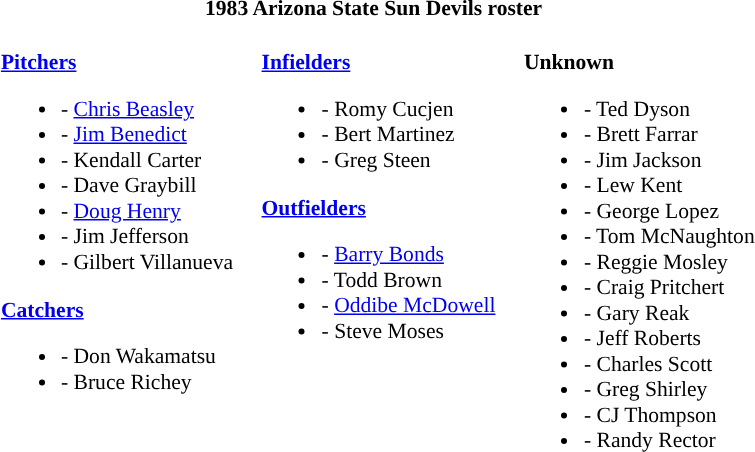<table class="toccolours" style="border-collapse:collapse; font-size:90%;">
<tr>
<th colspan=9>1983 Arizona State Sun Devils roster</th>
</tr>
<tr>
<td width="03"> </td>
<td valign="top"><br><strong><a href='#'>Pitchers</a></strong><ul><li>- <a href='#'>Chris Beasley</a></li><li>- <a href='#'>Jim Benedict</a></li><li>- Kendall Carter</li><li>- Dave Graybill</li><li>- <a href='#'>Doug Henry</a></li><li>- Jim Jefferson</li><li>- Gilbert Villanueva</li></ul><strong><a href='#'>Catchers</a></strong><ul><li>- Don Wakamatsu</li><li>- Bruce Richey</li></ul></td>
<td width="15"> </td>
<td valign="top"><br><strong><a href='#'>Infielders</a></strong><ul><li>- Romy Cucjen</li><li>- Bert Martinez</li><li>- Greg Steen</li></ul><strong><a href='#'>Outfielders</a></strong><ul><li>- <a href='#'>Barry Bonds</a></li><li>- Todd Brown</li><li>- <a href='#'>Oddibe McDowell</a></li><li>- Steve Moses</li></ul></td>
<td width="15"> </td>
<td valign="top"><br><strong>Unknown</strong><ul><li>- Ted Dyson</li><li>- Brett Farrar</li><li>- Jim Jackson</li><li>- Lew Kent</li><li>- George Lopez</li><li>- Tom McNaughton</li><li>- Reggie Mosley</li><li>- Craig Pritchert</li><li>- Gary Reak</li><li>- Jeff Roberts</li><li>- Charles Scott</li><li>- Greg Shirley</li><li>- CJ Thompson</li><li>- Randy Rector</li></ul></td>
</tr>
</table>
